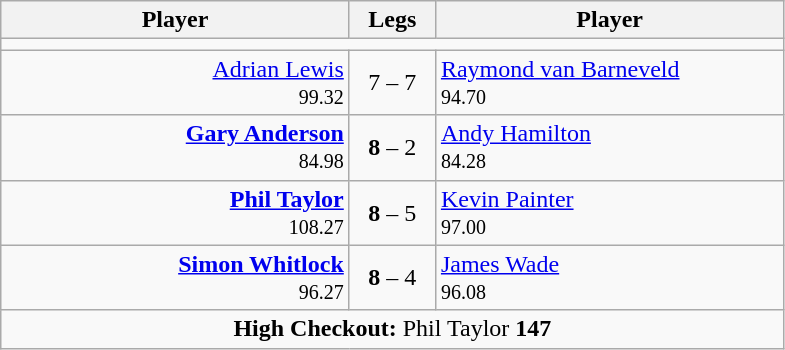<table class=wikitable style="text-align:center">
<tr>
<th width=225>Player</th>
<th width=50>Legs</th>
<th width=225>Player</th>
</tr>
<tr align=center>
<td colspan="3"></td>
</tr>
<tr align=left>
<td align=right><a href='#'>Adrian Lewis</a>  <br><small><span>99.32</span></small></td>
<td align=center>7 – 7</td>
<td> <a href='#'>Raymond van Barneveld</a>  <br><small><span>94.70</span></small></td>
</tr>
<tr align=left>
<td align=right><strong><a href='#'>Gary Anderson</a></strong>  <br><small><span>84.98</span></small></td>
<td align=center><strong>8</strong> – 2</td>
<td> <a href='#'>Andy Hamilton</a> <br><small><span>84.28</span></small></td>
</tr>
<tr align=left>
<td align=right><strong><a href='#'>Phil Taylor</a></strong>  <br><small><span>108.27</span></small></td>
<td align=center><strong>8</strong> – 5</td>
<td> <a href='#'>Kevin Painter</a> <br><small><span>97.00</span></small></td>
</tr>
<tr align=left>
<td align=right><strong><a href='#'>Simon Whitlock</a></strong>  <br><small><span>96.27</span></small></td>
<td align=center><strong>8</strong> – 4</td>
<td> <a href='#'>James Wade</a> <br><small><span>96.08</span></small></td>
</tr>
<tr align=center>
<td colspan="3"><strong>High Checkout:</strong> Phil Taylor <strong>147</strong></td>
</tr>
</table>
